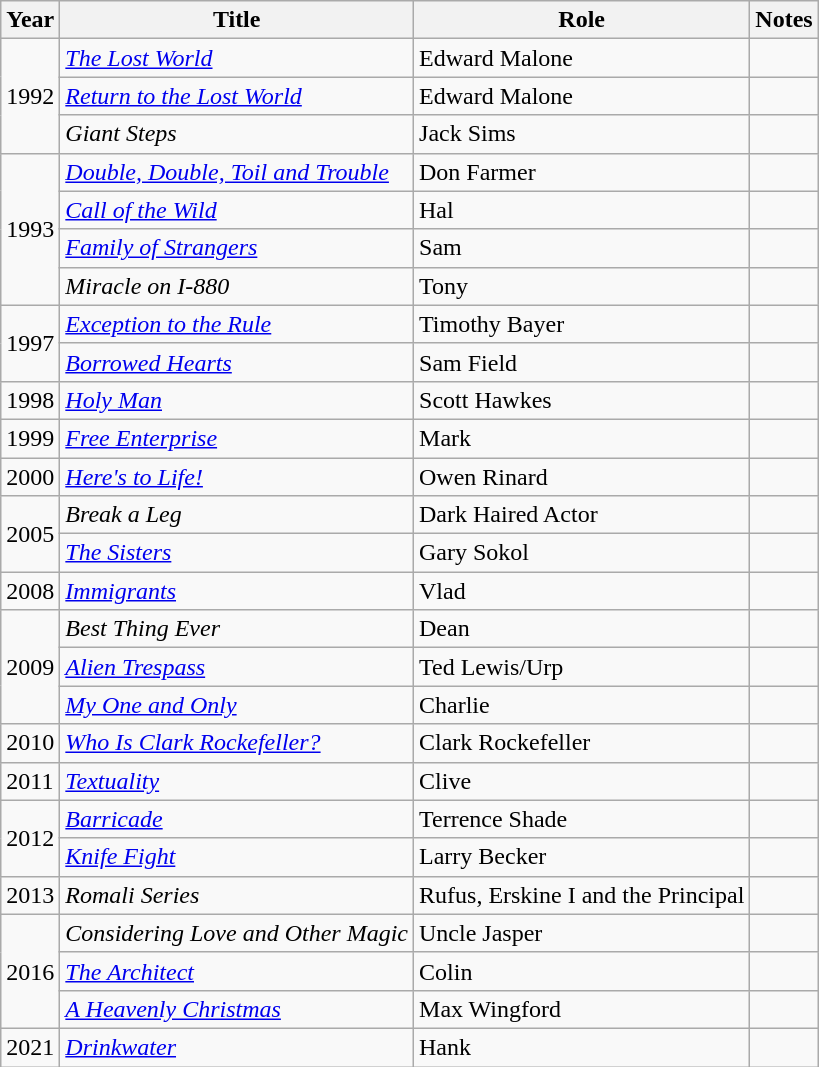<table class="wikitable sortable">
<tr>
<th>Year</th>
<th>Title</th>
<th>Role</th>
<th class=unsortable>Notes</th>
</tr>
<tr>
<td rowspan=3>1992</td>
<td data-sort-value="Lost World, The"><em><a href='#'>The Lost World</a></em></td>
<td>Edward Malone</td>
<td></td>
</tr>
<tr>
<td><em><a href='#'>Return to the Lost World</a></em></td>
<td>Edward Malone</td>
<td></td>
</tr>
<tr>
<td><em>Giant Steps</em></td>
<td>Jack Sims</td>
<td></td>
</tr>
<tr>
<td rowspan=4>1993</td>
<td><em><a href='#'>Double, Double, Toil and Trouble</a></em></td>
<td>Don Farmer</td>
<td></td>
</tr>
<tr>
<td><em><a href='#'>Call of the Wild</a></em></td>
<td>Hal</td>
<td></td>
</tr>
<tr>
<td><em><a href='#'>Family of Strangers</a></em></td>
<td>Sam</td>
<td></td>
</tr>
<tr>
<td><em>Miracle on I-880</em></td>
<td>Tony</td>
</tr>
<tr>
<td rowspan=2>1997</td>
<td><em><a href='#'>Exception to the Rule</a></em></td>
<td>Timothy Bayer</td>
<td></td>
</tr>
<tr>
<td><em><a href='#'>Borrowed Hearts</a></em></td>
<td>Sam Field</td>
<td></td>
</tr>
<tr>
<td>1998</td>
<td><em><a href='#'>Holy Man</a></em></td>
<td>Scott Hawkes</td>
<td></td>
</tr>
<tr>
<td>1999</td>
<td><em><a href='#'>Free Enterprise</a></em></td>
<td>Mark</td>
<td></td>
</tr>
<tr>
<td>2000</td>
<td><em><a href='#'>Here's to Life!</a></em></td>
<td>Owen Rinard</td>
<td></td>
</tr>
<tr>
<td rowspan=2>2005</td>
<td><em>Break a Leg</em></td>
<td>Dark Haired Actor</td>
<td></td>
</tr>
<tr>
<td data-sort-value="Sisters, The"><em><a href='#'>The Sisters</a></em></td>
<td>Gary Sokol</td>
<td></td>
</tr>
<tr>
<td>2008</td>
<td><em><a href='#'>Immigrants</a></em></td>
<td>Vlad</td>
<td></td>
</tr>
<tr>
<td rowspan=3>2009</td>
<td><em>Best Thing Ever</em></td>
<td>Dean</td>
<td></td>
</tr>
<tr>
<td><em><a href='#'>Alien Trespass</a></em></td>
<td>Ted Lewis/Urp</td>
<td></td>
</tr>
<tr>
<td><em><a href='#'>My One and Only</a></em></td>
<td>Charlie</td>
<td></td>
</tr>
<tr>
<td>2010</td>
<td><em><a href='#'>Who Is Clark Rockefeller?</a></em></td>
<td>Clark Rockefeller</td>
<td></td>
</tr>
<tr>
<td>2011</td>
<td><em><a href='#'>Textuality</a></em></td>
<td>Clive</td>
<td></td>
</tr>
<tr>
<td rowspan=2>2012</td>
<td><em><a href='#'>Barricade</a></em></td>
<td>Terrence Shade</td>
<td></td>
</tr>
<tr>
<td><em><a href='#'>Knife Fight</a></em></td>
<td>Larry Becker</td>
<td></td>
</tr>
<tr>
<td>2013</td>
<td><em>Romali Series</em></td>
<td>Rufus, Erskine I and the Principal</td>
<td></td>
</tr>
<tr>
<td rowspan=3>2016</td>
<td><em>Considering Love and Other Magic</em></td>
<td>Uncle Jasper</td>
<td></td>
</tr>
<tr>
<td data-sort-value="Architect, The"><em><a href='#'>The Architect</a></em></td>
<td>Colin</td>
</tr>
<tr>
<td data-sort-value="Heavenly Christmas, A"><em><a href='#'>A Heavenly Christmas</a></em></td>
<td>Max Wingford</td>
<td></td>
</tr>
<tr>
<td>2021</td>
<td><em><a href='#'>Drinkwater</a></em></td>
<td>Hank</td>
<td></td>
</tr>
</table>
